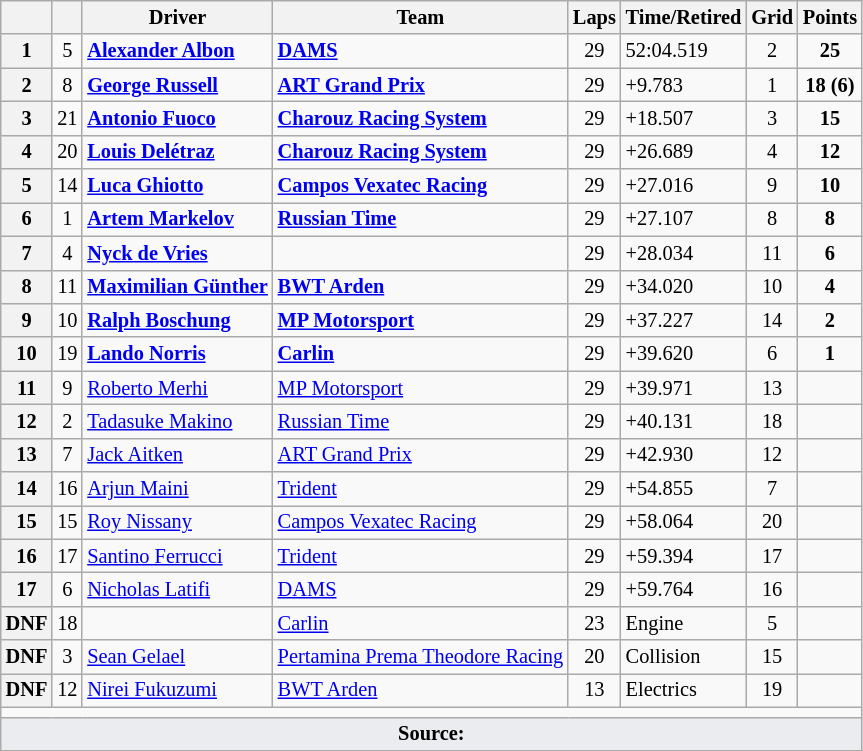<table class="wikitable" style="font-size: 85%;">
<tr>
<th></th>
<th></th>
<th>Driver</th>
<th>Team</th>
<th>Laps</th>
<th>Time/Retired</th>
<th>Grid</th>
<th>Points</th>
</tr>
<tr>
<th>1</th>
<td align="center">5</td>
<td> <strong><a href='#'>Alexander Albon</a></strong></td>
<td><strong><a href='#'>DAMS</a></strong></td>
<td align="center">29</td>
<td>52:04.519</td>
<td align="center">2</td>
<td align="center"><strong>25</strong></td>
</tr>
<tr>
<th>2</th>
<td align="center">8</td>
<td> <strong><a href='#'>George Russell</a></strong></td>
<td><strong><a href='#'>ART Grand Prix</a></strong></td>
<td align="center">29</td>
<td>+9.783</td>
<td align="center">1</td>
<td align="center"><strong>18 (6)</strong></td>
</tr>
<tr>
<th>3</th>
<td align="center">21</td>
<td> <strong><a href='#'>Antonio Fuoco</a></strong></td>
<td><strong><a href='#'>Charouz Racing System</a></strong></td>
<td align="center">29</td>
<td>+18.507</td>
<td align="center">3</td>
<td align="center"><strong>15</strong></td>
</tr>
<tr>
<th>4</th>
<td align="center">20</td>
<td> <strong><a href='#'>Louis Delétraz</a></strong></td>
<td><strong><a href='#'>Charouz Racing System</a></strong></td>
<td align="center">29</td>
<td>+26.689</td>
<td align="center">4</td>
<td align="center"><strong>12</strong></td>
</tr>
<tr>
<th>5</th>
<td align="center">14</td>
<td> <strong><a href='#'>Luca Ghiotto</a></strong></td>
<td><strong><a href='#'>Campos Vexatec Racing</a></strong></td>
<td align="center">29</td>
<td>+27.016</td>
<td align="center">9</td>
<td align="center"><strong>10</strong></td>
</tr>
<tr>
<th>6</th>
<td align="center">1</td>
<td> <strong><a href='#'>Artem Markelov</a></strong></td>
<td><strong><a href='#'>Russian Time</a></strong></td>
<td align="center">29</td>
<td>+27.107</td>
<td align="center">8</td>
<td align="center"><strong>8</strong></td>
</tr>
<tr>
<th>7</th>
<td align="center">4</td>
<td> <strong><a href='#'>Nyck de Vries</a></strong></td>
<td><strong></strong></td>
<td align="center">29</td>
<td>+28.034</td>
<td align="center">11</td>
<td align="center"><strong>6</strong></td>
</tr>
<tr>
<th>8</th>
<td align="center">11</td>
<td> <strong><a href='#'>Maximilian Günther</a></strong></td>
<td><strong><a href='#'>BWT Arden</a></strong></td>
<td align="center">29</td>
<td>+34.020</td>
<td align="center">10</td>
<td align="center"><strong>4</strong></td>
</tr>
<tr>
<th>9</th>
<td align="center">10</td>
<td> <strong><a href='#'>Ralph Boschung</a></strong></td>
<td><strong><a href='#'>MP Motorsport</a></strong></td>
<td align="center">29</td>
<td>+37.227</td>
<td align="center">14</td>
<td align="center"><strong>2</strong></td>
</tr>
<tr>
<th>10</th>
<td align="center">19</td>
<td> <strong><a href='#'>Lando Norris</a></strong></td>
<td><strong><a href='#'>Carlin</a></strong></td>
<td align="center">29</td>
<td>+39.620</td>
<td align="center">6</td>
<td align="center"><strong>1</strong></td>
</tr>
<tr>
<th>11</th>
<td align="center">9</td>
<td> <a href='#'>Roberto Merhi</a></td>
<td><a href='#'>MP Motorsport</a></td>
<td align="center">29</td>
<td>+39.971</td>
<td align="center">13</td>
<td align="center"></td>
</tr>
<tr>
<th>12</th>
<td align="center">2</td>
<td> <a href='#'>Tadasuke Makino</a></td>
<td><a href='#'>Russian Time</a></td>
<td align="center">29</td>
<td>+40.131</td>
<td align="center">18</td>
<td align="center"></td>
</tr>
<tr>
<th>13</th>
<td align="center">7</td>
<td> <a href='#'>Jack Aitken</a></td>
<td><a href='#'>ART Grand Prix</a></td>
<td align="center">29</td>
<td>+42.930</td>
<td align="center">12</td>
<td align="center"></td>
</tr>
<tr>
<th>14</th>
<td align="center">16</td>
<td> <a href='#'>Arjun Maini</a></td>
<td><a href='#'>Trident</a></td>
<td align="center">29</td>
<td>+54.855</td>
<td align="center">7</td>
<td align="center"></td>
</tr>
<tr>
<th>15</th>
<td align="center">15</td>
<td> <a href='#'>Roy Nissany</a></td>
<td><a href='#'>Campos Vexatec Racing</a></td>
<td align="center">29</td>
<td>+58.064</td>
<td align="center">20</td>
<td align="center"></td>
</tr>
<tr>
<th>16</th>
<td align="center">17</td>
<td> <a href='#'>Santino Ferrucci</a></td>
<td><a href='#'>Trident</a></td>
<td align="center">29</td>
<td>+59.394</td>
<td align="center">17</td>
<td align="center"></td>
</tr>
<tr>
<th>17</th>
<td align="center">6</td>
<td> <a href='#'>Nicholas Latifi</a></td>
<td><a href='#'>DAMS</a></td>
<td align="center">29</td>
<td>+59.764</td>
<td align="center">16</td>
<td align="center"></td>
</tr>
<tr>
<th>DNF</th>
<td align="center">18</td>
<td></td>
<td><a href='#'>Carlin</a></td>
<td align="center">23</td>
<td>Engine</td>
<td align="center">5</td>
<td align="center"></td>
</tr>
<tr>
<th>DNF</th>
<td align="center">3</td>
<td> <a href='#'>Sean Gelael</a></td>
<td><a href='#'>Pertamina Prema Theodore Racing</a></td>
<td align="center">20</td>
<td>Collision</td>
<td align="center">15</td>
<td align="center"></td>
</tr>
<tr>
<th>DNF</th>
<td align="center">12</td>
<td> <a href='#'>Nirei Fukuzumi</a></td>
<td><a href='#'>BWT Arden</a></td>
<td align="center">13</td>
<td>Electrics</td>
<td align="center">19</td>
<td align="center"></td>
</tr>
<tr>
<td colspan="8" align="center"></td>
</tr>
<tr>
<td style="background:#eaecf0; text-align:center;" colspan="8"><strong>Source:</strong></td>
</tr>
<tr>
</tr>
</table>
